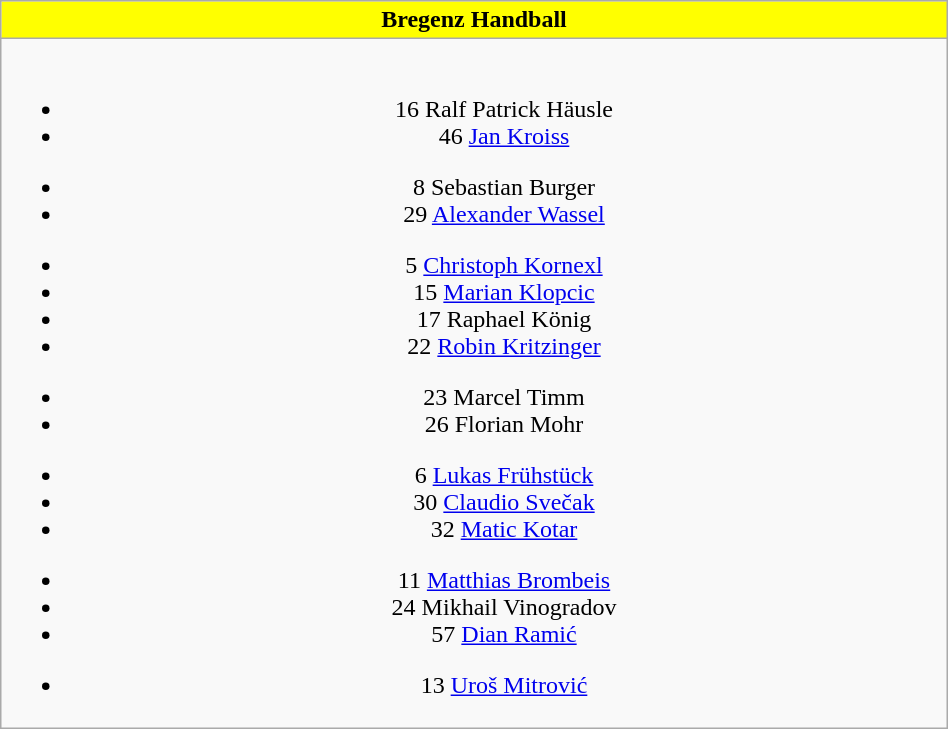<table class="wikitable" style="font-size:100%; text-align:center; width:50%">
<tr>
<th colspan=5 style="background-color:#FFFF00;color:#000000;text-align:center;">Bregenz Handball</th>
</tr>
<tr>
<td><br>
<ul><li>16  Ralf Patrick Häusle</li><li>46  <a href='#'>Jan Kroiss</a></li></ul><ul><li>8  Sebastian Burger</li><li>29  <a href='#'>Alexander Wassel</a></li></ul><ul><li>5  <a href='#'>Christoph Kornexl</a></li><li>15  <a href='#'>Marian Klopcic</a></li><li>17  Raphael König</li><li>22  <a href='#'>Robin Kritzinger</a></li></ul><ul><li>23  Marcel Timm</li><li>26  Florian Mohr</li></ul><ul><li>6  <a href='#'>Lukas Frühstück</a></li><li>30  <a href='#'>Claudio Svečak</a></li><li>32  <a href='#'>Matic Kotar</a></li></ul><ul><li>11  <a href='#'>Matthias Brombeis</a></li><li>24  Mikhail Vinogradov</li><li>57  <a href='#'>Dian Ramić</a></li></ul><ul><li>13  <a href='#'>Uroš Mitrović</a></li></ul></td>
</tr>
</table>
